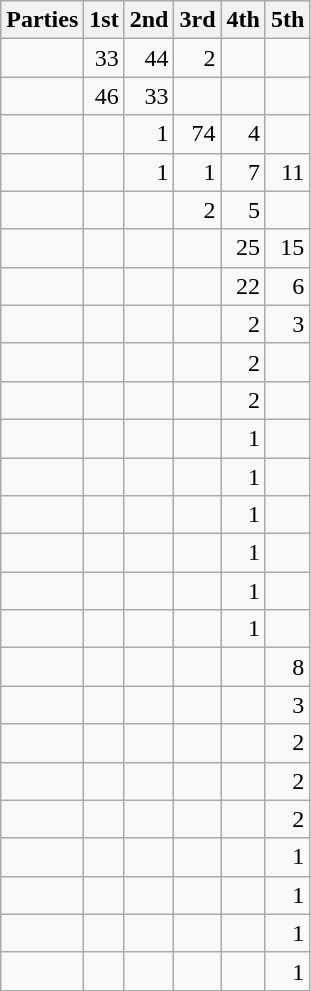<table class="wikitable" style="text-align:right;">
<tr>
<th style="text-align:left;">Parties</th>
<th>1st</th>
<th>2nd</th>
<th>3rd</th>
<th>4th</th>
<th>5th</th>
</tr>
<tr>
<td style="text-align:left;"></td>
<td>33</td>
<td>44</td>
<td>2</td>
<td></td>
<td></td>
</tr>
<tr>
<td style="text-align:left;"></td>
<td>46</td>
<td>33</td>
<td></td>
<td></td>
<td></td>
</tr>
<tr>
<td style="text-align:left;"></td>
<td></td>
<td>1</td>
<td>74</td>
<td>4</td>
<td></td>
</tr>
<tr>
<td style="text-align:left;"></td>
<td></td>
<td>1</td>
<td>1</td>
<td>7</td>
<td>11</td>
</tr>
<tr>
<td style="text-align:left;"></td>
<td></td>
<td></td>
<td>2</td>
<td>5</td>
<td></td>
</tr>
<tr>
<td style="text-align:left;"></td>
<td></td>
<td></td>
<td></td>
<td>25</td>
<td>15</td>
</tr>
<tr>
<td style="text-align:left;"></td>
<td></td>
<td></td>
<td></td>
<td>22</td>
<td>6</td>
</tr>
<tr>
<td style="text-align:left;"></td>
<td></td>
<td></td>
<td></td>
<td>2</td>
<td>3</td>
</tr>
<tr>
<td style="text-align:left;"></td>
<td></td>
<td></td>
<td></td>
<td>2</td>
<td></td>
</tr>
<tr>
<td style="text-align:left;"></td>
<td></td>
<td></td>
<td></td>
<td>2</td>
<td></td>
</tr>
<tr>
<td style="text-align:left;"></td>
<td></td>
<td></td>
<td></td>
<td>1</td>
<td></td>
</tr>
<tr>
<td style="text-align:left;"></td>
<td></td>
<td></td>
<td></td>
<td>1</td>
<td></td>
</tr>
<tr>
<td style="text-align:left;"></td>
<td></td>
<td></td>
<td></td>
<td>1</td>
<td></td>
</tr>
<tr>
<td style="text-align:left;"></td>
<td></td>
<td></td>
<td></td>
<td>1</td>
<td></td>
</tr>
<tr>
<td style="text-align:left;"></td>
<td></td>
<td></td>
<td></td>
<td>1</td>
<td></td>
</tr>
<tr>
<td style="text-align:left;"></td>
<td></td>
<td></td>
<td></td>
<td>1</td>
<td></td>
</tr>
<tr>
<td style="text-align:left;"></td>
<td></td>
<td></td>
<td></td>
<td></td>
<td>8</td>
</tr>
<tr>
<td style="text-align:left;"></td>
<td></td>
<td></td>
<td></td>
<td></td>
<td>3</td>
</tr>
<tr>
<td style="text-align:left;"></td>
<td></td>
<td></td>
<td></td>
<td></td>
<td>2</td>
</tr>
<tr>
<td style="text-align:left;"></td>
<td></td>
<td></td>
<td></td>
<td></td>
<td>2</td>
</tr>
<tr>
<td style="text-align:left;"></td>
<td></td>
<td></td>
<td></td>
<td></td>
<td>2</td>
</tr>
<tr>
<td style="text-align:left;"></td>
<td></td>
<td></td>
<td></td>
<td></td>
<td>1</td>
</tr>
<tr>
<td style="text-align:left;"></td>
<td></td>
<td></td>
<td></td>
<td></td>
<td>1</td>
</tr>
<tr>
<td style="text-align:left;"></td>
<td></td>
<td></td>
<td></td>
<td></td>
<td>1</td>
</tr>
<tr>
<td style="text-align:left;"></td>
<td></td>
<td></td>
<td></td>
<td></td>
<td>1</td>
</tr>
</table>
